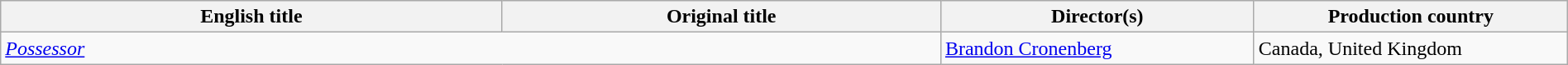<table class="wikitable" width=100%>
<tr>
<th scope="col" width="32%">English title</th>
<th scope="col" width="28%">Original title</th>
<th scope="col" width="20%">Director(s)</th>
<th scope="col" width="20%">Production country</th>
</tr>
<tr>
<td colspan=2><em><a href='#'>Possessor</a></em></td>
<td><a href='#'>Brandon Cronenberg</a></td>
<td>Canada, United Kingdom</td>
</tr>
</table>
